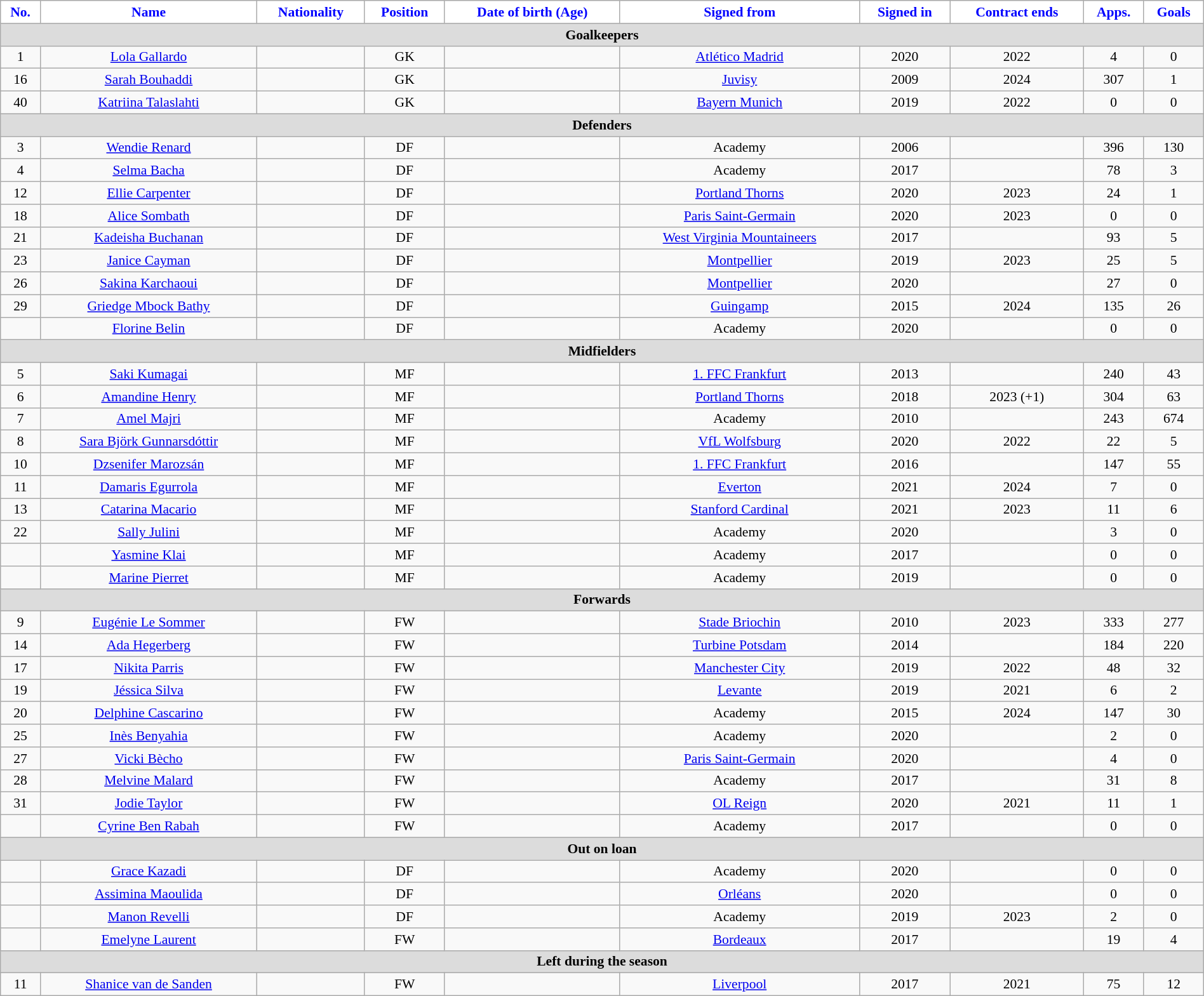<table class="wikitable"  style="text-align:center; font-size:90%; width:100%;">
<tr>
<th style="background:#FFFFFF; color:blue; text-align:center;">No.</th>
<th style="background:#FFFFFF; color:blue; text-align:center;">Name</th>
<th style="background:#FFFFFF; color:blue; text-align:center;">Nationality</th>
<th style="background:#FFFFFF; color:blue; text-align:center;">Position</th>
<th style="background:#FFFFFF; color:blue; text-align:center;">Date of birth (Age)</th>
<th style="background:#FFFFFF; color:blue; text-align:center;">Signed from</th>
<th style="background:#FFFFFF; color:blue; text-align:center;">Signed in</th>
<th style="background:#FFFFFF; color:blue; text-align:center;">Contract ends</th>
<th style="background:#FFFFFF; color:blue; text-align:center;">Apps.</th>
<th style="background:#FFFFFF; color:blue; text-align:center;">Goals</th>
</tr>
<tr>
<th colspan="11"  style="background:#dcdcdc; text-align:center;">Goalkeepers</th>
</tr>
<tr>
<td>1</td>
<td><a href='#'>Lola Gallardo</a></td>
<td></td>
<td>GK</td>
<td></td>
<td><a href='#'>Atlético Madrid</a></td>
<td>2020</td>
<td>2022</td>
<td>4</td>
<td>0</td>
</tr>
<tr>
<td>16</td>
<td><a href='#'>Sarah Bouhaddi</a></td>
<td></td>
<td>GK</td>
<td></td>
<td><a href='#'>Juvisy</a></td>
<td>2009</td>
<td>2024</td>
<td>307</td>
<td>1</td>
</tr>
<tr>
<td>40</td>
<td><a href='#'>Katriina Talaslahti</a></td>
<td></td>
<td>GK</td>
<td></td>
<td><a href='#'>Bayern Munich</a></td>
<td>2019</td>
<td>2022</td>
<td>0</td>
<td>0</td>
</tr>
<tr>
<th colspan="11"  style="background:#dcdcdc; text-align:center;">Defenders</th>
</tr>
<tr>
<td>3</td>
<td><a href='#'>Wendie Renard</a></td>
<td></td>
<td>DF</td>
<td></td>
<td>Academy</td>
<td>2006</td>
<td></td>
<td>396</td>
<td>130</td>
</tr>
<tr>
<td>4</td>
<td><a href='#'>Selma Bacha</a></td>
<td></td>
<td>DF</td>
<td></td>
<td>Academy</td>
<td>2017</td>
<td></td>
<td>78</td>
<td>3</td>
</tr>
<tr>
<td>12</td>
<td><a href='#'>Ellie Carpenter</a></td>
<td></td>
<td>DF</td>
<td></td>
<td><a href='#'>Portland Thorns</a></td>
<td>2020</td>
<td>2023</td>
<td>24</td>
<td>1</td>
</tr>
<tr>
<td>18</td>
<td><a href='#'>Alice Sombath</a></td>
<td></td>
<td>DF</td>
<td></td>
<td><a href='#'>Paris Saint-Germain</a></td>
<td>2020</td>
<td>2023</td>
<td>0</td>
<td>0</td>
</tr>
<tr>
<td>21</td>
<td><a href='#'>Kadeisha Buchanan</a></td>
<td></td>
<td>DF</td>
<td></td>
<td><a href='#'>West Virginia Mountaineers</a></td>
<td>2017</td>
<td></td>
<td>93</td>
<td>5</td>
</tr>
<tr>
<td>23</td>
<td><a href='#'>Janice Cayman</a></td>
<td></td>
<td>DF</td>
<td></td>
<td><a href='#'>Montpellier</a></td>
<td>2019</td>
<td>2023</td>
<td>25</td>
<td>5</td>
</tr>
<tr>
<td>26</td>
<td><a href='#'>Sakina Karchaoui</a></td>
<td></td>
<td>DF</td>
<td></td>
<td><a href='#'>Montpellier</a></td>
<td>2020</td>
<td></td>
<td>27</td>
<td>0</td>
</tr>
<tr>
<td>29</td>
<td><a href='#'>Griedge Mbock Bathy</a></td>
<td></td>
<td>DF</td>
<td></td>
<td><a href='#'>Guingamp</a></td>
<td>2015</td>
<td>2024</td>
<td>135</td>
<td>26</td>
</tr>
<tr>
<td></td>
<td><a href='#'>Florine Belin</a></td>
<td></td>
<td>DF</td>
<td></td>
<td>Academy</td>
<td>2020</td>
<td></td>
<td>0</td>
<td>0</td>
</tr>
<tr>
<th colspan="11"  style="background:#dcdcdc; text-align:center;">Midfielders</th>
</tr>
<tr>
<td>5</td>
<td><a href='#'>Saki Kumagai</a></td>
<td></td>
<td>MF</td>
<td></td>
<td><a href='#'>1. FFC Frankfurt</a></td>
<td>2013</td>
<td></td>
<td>240</td>
<td>43</td>
</tr>
<tr>
<td>6</td>
<td><a href='#'>Amandine Henry</a></td>
<td></td>
<td>MF</td>
<td></td>
<td><a href='#'>Portland Thorns</a></td>
<td>2018</td>
<td>2023 (+1)</td>
<td>304</td>
<td>63</td>
</tr>
<tr>
<td>7</td>
<td><a href='#'>Amel Majri</a></td>
<td></td>
<td>MF</td>
<td></td>
<td>Academy</td>
<td>2010</td>
<td></td>
<td>243</td>
<td>674</td>
</tr>
<tr>
<td>8</td>
<td><a href='#'>Sara Björk Gunnarsdóttir</a></td>
<td></td>
<td>MF</td>
<td></td>
<td><a href='#'>VfL Wolfsburg</a></td>
<td>2020</td>
<td>2022</td>
<td>22</td>
<td>5</td>
</tr>
<tr>
<td>10</td>
<td><a href='#'>Dzsenifer Marozsán</a></td>
<td></td>
<td>MF</td>
<td></td>
<td><a href='#'>1. FFC Frankfurt</a></td>
<td>2016</td>
<td></td>
<td>147</td>
<td>55</td>
</tr>
<tr>
<td>11</td>
<td><a href='#'>Damaris Egurrola</a></td>
<td></td>
<td>MF</td>
<td></td>
<td><a href='#'>Everton</a></td>
<td>2021</td>
<td>2024</td>
<td>7</td>
<td>0</td>
</tr>
<tr>
<td>13</td>
<td><a href='#'>Catarina Macario</a></td>
<td></td>
<td>MF</td>
<td></td>
<td><a href='#'>Stanford Cardinal</a></td>
<td>2021</td>
<td>2023</td>
<td>11</td>
<td>6</td>
</tr>
<tr>
<td>22</td>
<td><a href='#'>Sally Julini</a></td>
<td></td>
<td>MF</td>
<td></td>
<td>Academy</td>
<td>2020</td>
<td></td>
<td>3</td>
<td>0</td>
</tr>
<tr>
<td></td>
<td><a href='#'>Yasmine Klai</a></td>
<td></td>
<td>MF</td>
<td></td>
<td>Academy</td>
<td>2017</td>
<td></td>
<td>0</td>
<td>0</td>
</tr>
<tr>
<td></td>
<td><a href='#'>Marine Pierret</a></td>
<td></td>
<td>MF</td>
<td></td>
<td>Academy</td>
<td>2019</td>
<td></td>
<td>0</td>
<td>0</td>
</tr>
<tr>
<th colspan="11"  style="background:#dcdcdc; text-align:center;">Forwards</th>
</tr>
<tr>
<td>9</td>
<td><a href='#'>Eugénie Le Sommer</a></td>
<td></td>
<td>FW</td>
<td></td>
<td><a href='#'>Stade Briochin</a></td>
<td>2010</td>
<td>2023</td>
<td>333</td>
<td>277</td>
</tr>
<tr>
<td>14</td>
<td><a href='#'>Ada Hegerberg</a></td>
<td></td>
<td>FW</td>
<td></td>
<td><a href='#'>Turbine Potsdam</a></td>
<td>2014</td>
<td></td>
<td>184</td>
<td>220</td>
</tr>
<tr>
<td>17</td>
<td><a href='#'>Nikita Parris</a></td>
<td></td>
<td>FW</td>
<td></td>
<td><a href='#'>Manchester City</a></td>
<td>2019</td>
<td>2022</td>
<td>48</td>
<td>32</td>
</tr>
<tr>
<td>19</td>
<td><a href='#'>Jéssica Silva</a></td>
<td></td>
<td>FW</td>
<td></td>
<td><a href='#'>Levante</a></td>
<td>2019</td>
<td>2021</td>
<td>6</td>
<td>2</td>
</tr>
<tr>
<td>20</td>
<td><a href='#'>Delphine Cascarino</a></td>
<td></td>
<td>FW</td>
<td></td>
<td>Academy</td>
<td>2015</td>
<td>2024</td>
<td>147</td>
<td>30</td>
</tr>
<tr>
<td>25</td>
<td><a href='#'>Inès Benyahia</a></td>
<td></td>
<td>FW</td>
<td></td>
<td>Academy</td>
<td>2020</td>
<td></td>
<td>2</td>
<td>0</td>
</tr>
<tr>
<td>27</td>
<td><a href='#'>Vicki Bècho</a></td>
<td></td>
<td>FW</td>
<td></td>
<td><a href='#'>Paris Saint-Germain</a></td>
<td>2020</td>
<td></td>
<td>4</td>
<td>0</td>
</tr>
<tr>
<td>28</td>
<td><a href='#'>Melvine Malard</a></td>
<td></td>
<td>FW</td>
<td></td>
<td>Academy</td>
<td>2017</td>
<td></td>
<td>31</td>
<td>8</td>
</tr>
<tr>
<td>31</td>
<td><a href='#'>Jodie Taylor</a></td>
<td></td>
<td>FW</td>
<td></td>
<td><a href='#'>OL Reign</a></td>
<td>2020</td>
<td>2021</td>
<td>11</td>
<td>1</td>
</tr>
<tr>
<td></td>
<td><a href='#'>Cyrine Ben Rabah</a></td>
<td></td>
<td>FW</td>
<td></td>
<td>Academy</td>
<td>2017</td>
<td></td>
<td>0</td>
<td>0</td>
</tr>
<tr>
<th colspan="11"  style="background:#dcdcdc; text-align:center;">Out on loan</th>
</tr>
<tr>
<td></td>
<td><a href='#'>Grace Kazadi</a></td>
<td></td>
<td>DF</td>
<td></td>
<td>Academy</td>
<td>2020</td>
<td></td>
<td>0</td>
<td>0</td>
</tr>
<tr>
<td></td>
<td><a href='#'>Assimina Maoulida</a></td>
<td></td>
<td>DF</td>
<td></td>
<td><a href='#'>Orléans</a></td>
<td>2020</td>
<td></td>
<td>0</td>
<td>0</td>
</tr>
<tr>
<td></td>
<td><a href='#'>Manon Revelli</a></td>
<td></td>
<td>DF</td>
<td></td>
<td>Academy</td>
<td>2019</td>
<td>2023</td>
<td>2</td>
<td>0</td>
</tr>
<tr>
<td></td>
<td><a href='#'>Emelyne Laurent</a></td>
<td></td>
<td>FW</td>
<td></td>
<td><a href='#'>Bordeaux</a></td>
<td>2017</td>
<td></td>
<td>19</td>
<td>4</td>
</tr>
<tr>
<th colspan="11"  style="background:#dcdcdc; text-align:center;">Left during the season</th>
</tr>
<tr>
<td>11</td>
<td><a href='#'>Shanice van de Sanden</a></td>
<td></td>
<td>FW</td>
<td></td>
<td><a href='#'>Liverpool</a></td>
<td>2017</td>
<td>2021</td>
<td>75</td>
<td>12</td>
</tr>
</table>
